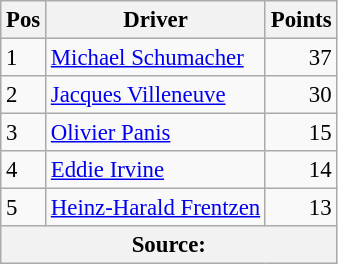<table class="wikitable" style="font-size: 95%;">
<tr>
<th>Pos</th>
<th>Driver</th>
<th>Points</th>
</tr>
<tr>
<td>1</td>
<td> <a href='#'>Michael Schumacher</a></td>
<td align="right">37</td>
</tr>
<tr>
<td>2</td>
<td> <a href='#'>Jacques Villeneuve</a></td>
<td align="right">30</td>
</tr>
<tr>
<td>3</td>
<td> <a href='#'>Olivier Panis</a></td>
<td align="right">15</td>
</tr>
<tr>
<td>4</td>
<td> <a href='#'>Eddie Irvine</a></td>
<td align="right">14</td>
</tr>
<tr>
<td>5</td>
<td> <a href='#'>Heinz-Harald Frentzen</a></td>
<td align="right">13</td>
</tr>
<tr>
<th colspan=4>Source:</th>
</tr>
</table>
